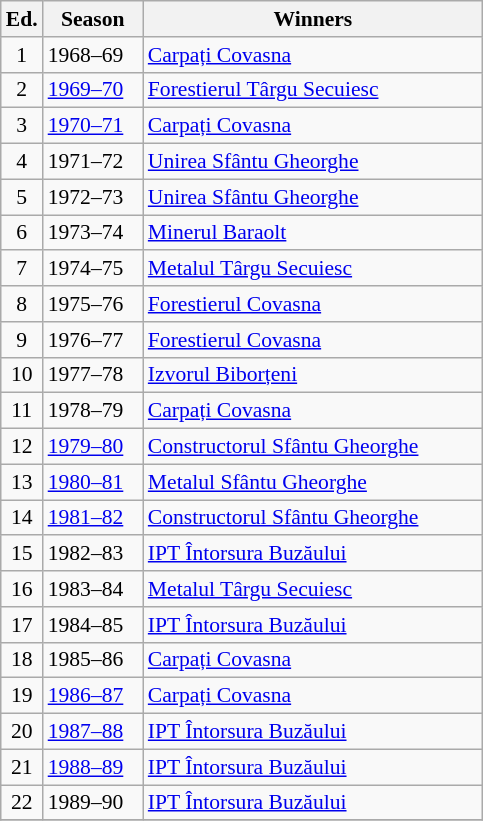<table class="wikitable" style="font-size:90%">
<tr>
<th><abbr>Ed.</abbr></th>
<th width="60">Season</th>
<th width="220">Winners</th>
</tr>
<tr>
<td align=center>1</td>
<td>1968–69</td>
<td><a href='#'>Carpați Covasna</a></td>
</tr>
<tr>
<td align=center>2</td>
<td><a href='#'>1969–70</a></td>
<td><a href='#'>Forestierul Târgu Secuiesc</a></td>
</tr>
<tr>
<td align=center>3</td>
<td><a href='#'>1970–71</a></td>
<td><a href='#'>Carpați Covasna</a></td>
</tr>
<tr>
<td align=center>4</td>
<td>1971–72</td>
<td><a href='#'>Unirea Sfântu Gheorghe</a></td>
</tr>
<tr>
<td align=center>5</td>
<td>1972–73</td>
<td><a href='#'>Unirea Sfântu Gheorghe</a></td>
</tr>
<tr>
<td align=center>6</td>
<td>1973–74</td>
<td><a href='#'>Minerul Baraolt</a></td>
</tr>
<tr>
<td align=center>7</td>
<td>1974–75</td>
<td><a href='#'>Metalul Târgu Secuiesc</a></td>
</tr>
<tr>
<td align=center>8</td>
<td>1975–76</td>
<td><a href='#'>Forestierul Covasna</a></td>
</tr>
<tr>
<td align=center>9</td>
<td>1976–77</td>
<td><a href='#'>Forestierul Covasna</a></td>
</tr>
<tr>
<td align=center>10</td>
<td>1977–78</td>
<td><a href='#'>Izvorul Biborțeni</a></td>
</tr>
<tr>
<td align=center>11</td>
<td>1978–79</td>
<td><a href='#'>Carpați Covasna</a></td>
</tr>
<tr>
<td align=center>12</td>
<td><a href='#'>1979–80</a></td>
<td><a href='#'>Constructorul Sfântu Gheorghe</a></td>
</tr>
<tr>
<td align=center>13</td>
<td><a href='#'>1980–81</a></td>
<td><a href='#'>Metalul Sfântu Gheorghe</a></td>
</tr>
<tr>
<td align=center>14</td>
<td><a href='#'>1981–82</a></td>
<td><a href='#'>Constructorul Sfântu Gheorghe</a></td>
</tr>
<tr>
<td align=center>15</td>
<td>1982–83</td>
<td><a href='#'>IPT Întorsura Buzăului</a></td>
</tr>
<tr>
<td align=center>16</td>
<td>1983–84</td>
<td><a href='#'>Metalul Târgu Secuiesc</a></td>
</tr>
<tr>
<td align=center>17</td>
<td>1984–85</td>
<td><a href='#'>IPT Întorsura Buzăului</a></td>
</tr>
<tr>
<td align=center>18</td>
<td>1985–86</td>
<td><a href='#'>Carpați Covasna</a></td>
</tr>
<tr>
<td align=center>19</td>
<td><a href='#'>1986–87</a></td>
<td><a href='#'>Carpați Covasna</a></td>
</tr>
<tr>
<td align=center>20</td>
<td><a href='#'>1987–88</a></td>
<td><a href='#'>IPT Întorsura Buzăului</a></td>
</tr>
<tr>
<td align=center>21</td>
<td><a href='#'>1988–89</a></td>
<td><a href='#'>IPT Întorsura Buzăului</a></td>
</tr>
<tr>
<td align=center>22</td>
<td>1989–90</td>
<td><a href='#'>IPT Întorsura Buzăului</a></td>
</tr>
<tr>
</tr>
</table>
